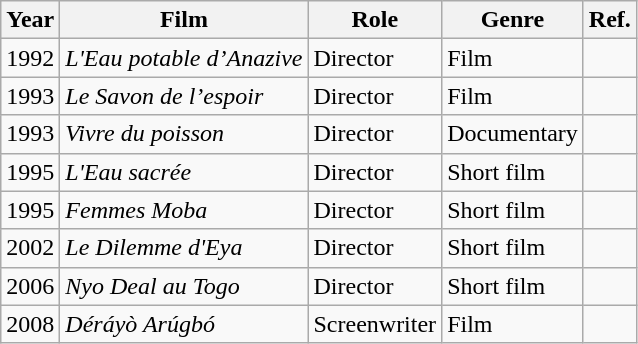<table class="wikitable">
<tr>
<th>Year</th>
<th>Film</th>
<th>Role</th>
<th>Genre</th>
<th>Ref.</th>
</tr>
<tr>
<td>1992</td>
<td><em>L'Eau potable d’Anazive</em></td>
<td>Director</td>
<td>Film</td>
<td></td>
</tr>
<tr>
<td>1993</td>
<td><em>Le Savon de l’espoir</em></td>
<td>Director</td>
<td>Film</td>
<td></td>
</tr>
<tr>
<td>1993</td>
<td><em>Vivre du poisson</em></td>
<td>Director</td>
<td>Documentary</td>
<td></td>
</tr>
<tr>
<td>1995</td>
<td><em>L'Eau sacrée</em></td>
<td>Director</td>
<td>Short film</td>
<td></td>
</tr>
<tr>
<td>1995</td>
<td><em>Femmes Moba</em></td>
<td>Director</td>
<td>Short film</td>
<td></td>
</tr>
<tr>
<td>2002</td>
<td><em>Le Dilemme d'Eya</em></td>
<td>Director</td>
<td>Short film</td>
<td></td>
</tr>
<tr>
<td>2006</td>
<td><em>Nyo Deal au Togo</em></td>
<td>Director</td>
<td>Short film</td>
<td></td>
</tr>
<tr>
<td>2008</td>
<td><em>Déráyò Arúgbó</em></td>
<td>Screenwriter</td>
<td>Film</td>
<td></td>
</tr>
</table>
